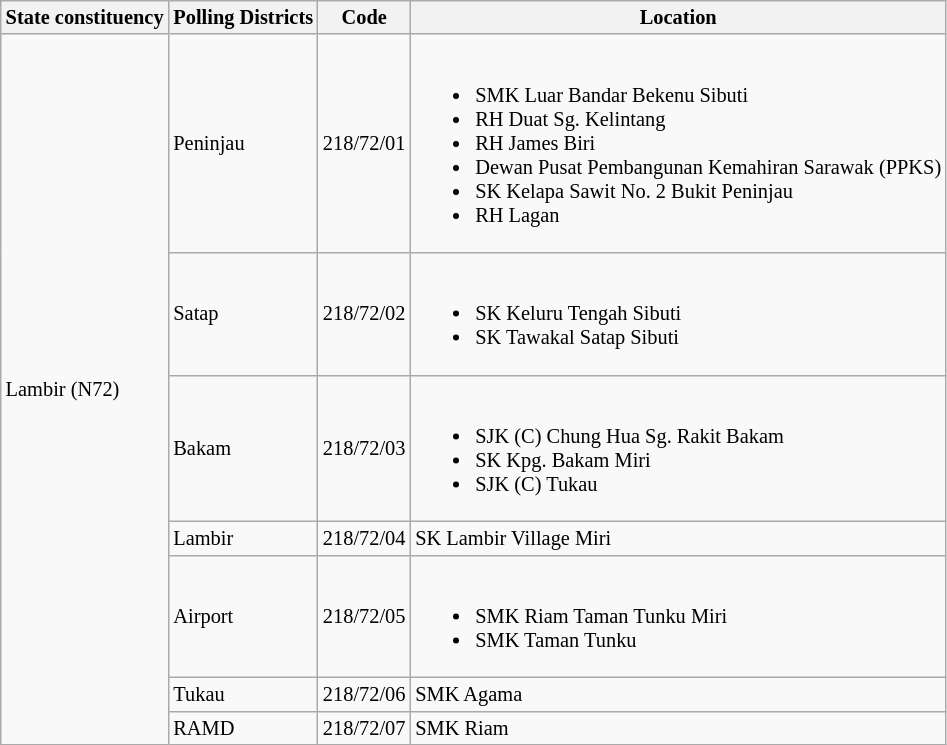<table class="wikitable sortable mw-collapsible" style="white-space:nowrap;font-size:85%">
<tr>
<th>State constituency</th>
<th>Polling Districts</th>
<th>Code</th>
<th>Location</th>
</tr>
<tr>
<td rowspan="7">Lambir (N72)</td>
<td>Peninjau</td>
<td>218/72/01</td>
<td><br><ul><li>SMK Luar Bandar Bekenu Sibuti</li><li>RH Duat Sg. Kelintang</li><li>RH James Biri</li><li>Dewan Pusat Pembangunan Kemahiran Sarawak (PPKS)</li><li>SK Kelapa Sawit No. 2 Bukit Peninjau</li><li>RH Lagan</li></ul></td>
</tr>
<tr>
<td>Satap</td>
<td>218/72/02</td>
<td><br><ul><li>SK Keluru Tengah Sibuti</li><li>SK Tawakal Satap Sibuti</li></ul></td>
</tr>
<tr>
<td>Bakam</td>
<td>218/72/03</td>
<td><br><ul><li>SJK (C) Chung Hua Sg. Rakit Bakam</li><li>SK Kpg. Bakam Miri</li><li>SJK (C) Tukau</li></ul></td>
</tr>
<tr>
<td>Lambir</td>
<td>218/72/04</td>
<td>SK Lambir Village Miri</td>
</tr>
<tr>
<td>Airport</td>
<td>218/72/05</td>
<td><br><ul><li>SMK Riam Taman Tunku Miri</li><li>SMK Taman Tunku</li></ul></td>
</tr>
<tr>
<td>Tukau</td>
<td>218/72/06</td>
<td>SMK Agama</td>
</tr>
<tr>
<td>RAMD</td>
<td>218/72/07</td>
<td>SMK Riam</td>
</tr>
</table>
